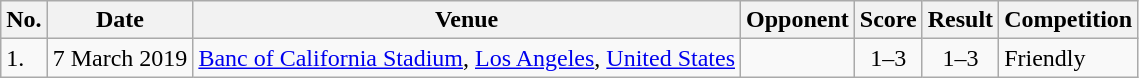<table class="wikitable">
<tr>
<th>No.</th>
<th>Date</th>
<th>Venue</th>
<th>Opponent</th>
<th>Score</th>
<th>Result</th>
<th>Competition</th>
</tr>
<tr>
<td>1.</td>
<td>7 March 2019</td>
<td><a href='#'>Banc of California Stadium</a>, <a href='#'>Los Angeles</a>, <a href='#'>United States</a></td>
<td></td>
<td align=center>1–3</td>
<td align=center>1–3</td>
<td>Friendly</td>
</tr>
</table>
